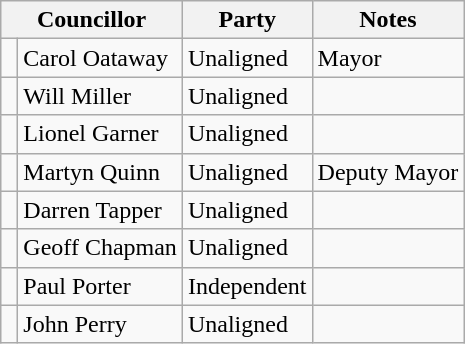<table class="wikitable">
<tr>
<th colspan="2">Councillor</th>
<th>Party</th>
<th>Notes</th>
</tr>
<tr>
<td> </td>
<td>Carol Oataway</td>
<td>Unaligned</td>
<td>Mayor</td>
</tr>
<tr>
<td> </td>
<td>Will Miller</td>
<td>Unaligned</td>
<td></td>
</tr>
<tr>
<td> </td>
<td>Lionel Garner</td>
<td>Unaligned</td>
<td></td>
</tr>
<tr>
<td> </td>
<td>Martyn Quinn</td>
<td>Unaligned</td>
<td>Deputy Mayor</td>
</tr>
<tr>
<td> </td>
<td>Darren Tapper</td>
<td>Unaligned</td>
<td></td>
</tr>
<tr>
<td> </td>
<td>Geoff Chapman</td>
<td>Unaligned</td>
<td></td>
</tr>
<tr>
<td> </td>
<td>Paul Porter</td>
<td>Independent</td>
<td></td>
</tr>
<tr>
<td> </td>
<td>John Perry</td>
<td>Unaligned</td>
<td></td>
</tr>
</table>
